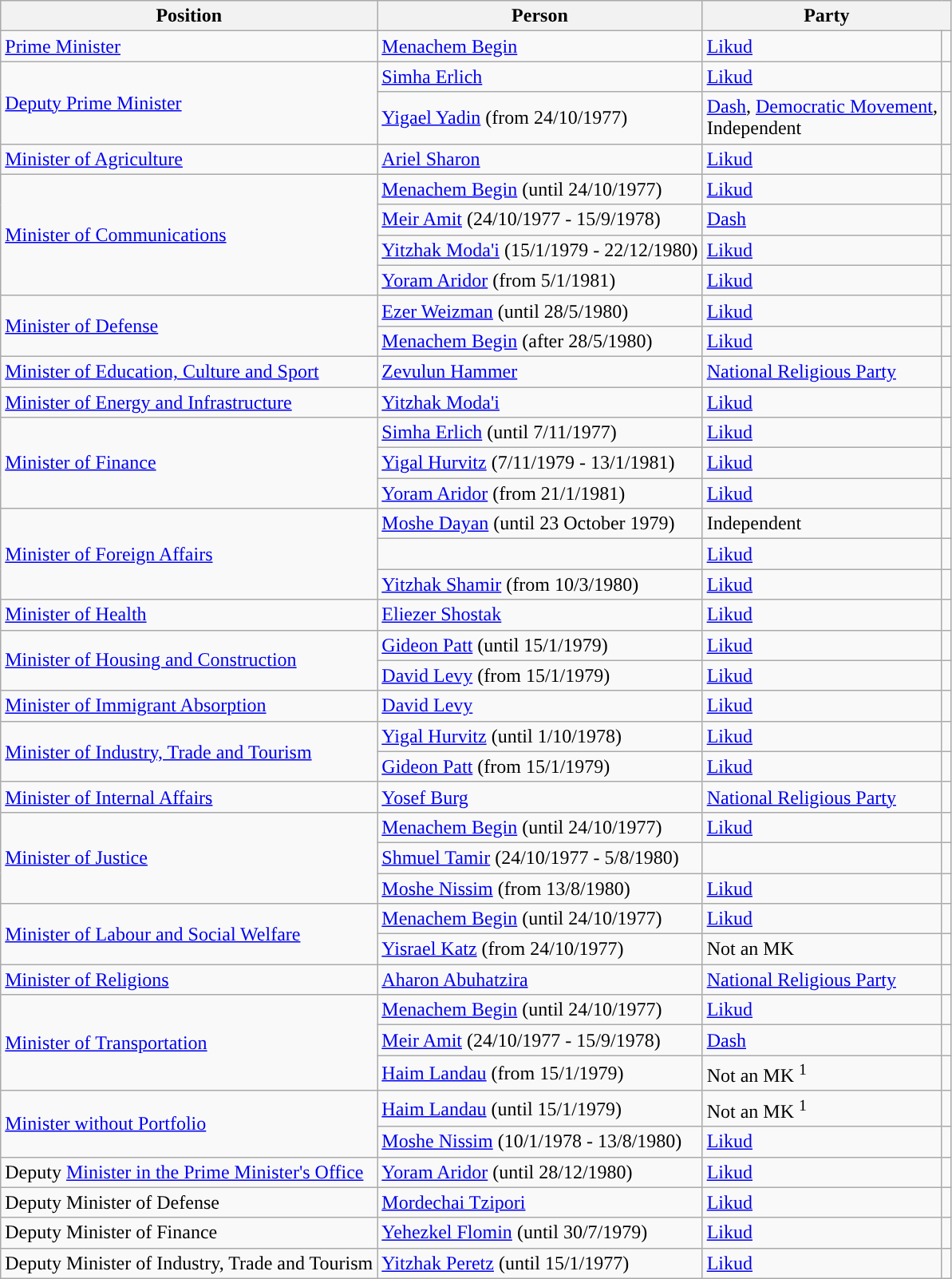<table class=wikitable style="text-align:left">
<tr>
<th>Position</th>
<th>Person</th>
<th colspan=2>Party</th>
</tr>
<tr>
<td><a href='#'>Prime Minister</a></td>
<td><a href='#'>Menachem Begin</a></td>
<td><a href='#'>Likud</a></td>
<td style="background:"></td>
</tr>
<tr>
<td rowspan=2><a href='#'>Deputy Prime Minister</a></td>
<td><a href='#'>Simha Erlich</a></td>
<td><a href='#'>Likud</a></td>
<td style="background:"></td>
</tr>
<tr>
<td><a href='#'>Yigael Yadin</a> (from 24/10/1977)</td>
<td><a href='#'>Dash</a>, <a href='#'>Democratic Movement</a>,<br> Independent</td>
<td style="background:"></td>
</tr>
<tr>
<td><a href='#'>Minister of Agriculture</a></td>
<td><a href='#'>Ariel Sharon</a></td>
<td><a href='#'>Likud</a></td>
<td style="background:"></td>
</tr>
<tr>
<td rowspan=4><a href='#'>Minister of Communications</a></td>
<td><a href='#'>Menachem Begin</a> (until 24/10/1977)</td>
<td><a href='#'>Likud</a></td>
<td style="background:"></td>
</tr>
<tr>
<td><a href='#'>Meir Amit</a> (24/10/1977 - 15/9/1978)</td>
<td><a href='#'>Dash</a></td>
<td style="background:"></td>
</tr>
<tr>
<td><a href='#'>Yitzhak Moda'i</a> (15/1/1979 - 22/12/1980)</td>
<td><a href='#'>Likud</a></td>
<td style="background:"></td>
</tr>
<tr>
<td><a href='#'>Yoram Aridor</a> (from 5/1/1981)</td>
<td><a href='#'>Likud</a></td>
<td style="background:"></td>
</tr>
<tr>
<td rowspan=2><a href='#'>Minister of Defense</a></td>
<td><a href='#'>Ezer Weizman</a> (until 28/5/1980)</td>
<td><a href='#'>Likud</a></td>
<td style="background:"></td>
</tr>
<tr>
<td><a href='#'>Menachem Begin</a> (after 28/5/1980)</td>
<td><a href='#'>Likud</a></td>
<td style="background:"></td>
</tr>
<tr>
<td><a href='#'>Minister of Education, Culture and Sport</a></td>
<td><a href='#'>Zevulun Hammer</a></td>
<td><a href='#'>National Religious Party</a></td>
<td style="background:"></td>
</tr>
<tr>
<td><a href='#'>Minister of Energy and Infrastructure</a></td>
<td><a href='#'>Yitzhak Moda'i</a></td>
<td><a href='#'>Likud</a></td>
<td style="background:"></td>
</tr>
<tr>
<td rowspan=3><a href='#'>Minister of Finance</a></td>
<td><a href='#'>Simha Erlich</a> (until 7/11/1977)</td>
<td><a href='#'>Likud</a></td>
<td style="background:"></td>
</tr>
<tr>
<td><a href='#'>Yigal Hurvitz</a> (7/11/1979 - 13/1/1981)</td>
<td><a href='#'>Likud</a></td>
<td style="background:"></td>
</tr>
<tr>
<td><a href='#'>Yoram Aridor</a> (from 21/1/1981)</td>
<td><a href='#'>Likud</a></td>
<td style="background:"></td>
</tr>
<tr>
<td rowspan=3><a href='#'>Minister of Foreign Affairs</a></td>
<td><a href='#'>Moshe Dayan</a> (until 23 October 1979)</td>
<td>Independent</td>
<td style="background:"></td>
</tr>
<tr>
<td></td>
<td><a href='#'>Likud</a></td>
<td style="background:"></td>
</tr>
<tr>
<td><a href='#'>Yitzhak Shamir</a> (from 10/3/1980)</td>
<td><a href='#'>Likud</a></td>
<td style="background:"></td>
</tr>
<tr>
<td><a href='#'>Minister of Health</a></td>
<td><a href='#'>Eliezer Shostak</a></td>
<td><a href='#'>Likud</a></td>
<td style="background:"></td>
</tr>
<tr>
<td rowspan=2><a href='#'>Minister of Housing and Construction</a></td>
<td><a href='#'>Gideon Patt</a> (until 15/1/1979)</td>
<td><a href='#'>Likud</a></td>
<td style="background:"></td>
</tr>
<tr>
<td><a href='#'>David Levy</a> (from 15/1/1979)</td>
<td><a href='#'>Likud</a></td>
<td style="background:"></td>
</tr>
<tr>
<td><a href='#'>Minister of Immigrant Absorption</a></td>
<td><a href='#'>David Levy</a></td>
<td><a href='#'>Likud</a></td>
<td style="background:"></td>
</tr>
<tr>
<td rowspan=2><a href='#'>Minister of Industry, Trade and Tourism</a></td>
<td><a href='#'>Yigal Hurvitz</a> (until 1/10/1978)</td>
<td><a href='#'>Likud</a></td>
<td style="background:"></td>
</tr>
<tr>
<td><a href='#'>Gideon Patt</a> (from 15/1/1979)</td>
<td><a href='#'>Likud</a></td>
<td style="background:"></td>
</tr>
<tr>
<td><a href='#'>Minister of Internal Affairs</a></td>
<td><a href='#'>Yosef Burg</a></td>
<td><a href='#'>National Religious Party</a></td>
<td style="background:"></td>
</tr>
<tr>
<td rowspan=3><a href='#'>Minister of Justice</a></td>
<td><a href='#'>Menachem Begin</a> (until 24/10/1977)</td>
<td><a href='#'>Likud</a></td>
<td style="background:"></td>
</tr>
<tr>
<td><a href='#'>Shmuel Tamir</a> (24/10/1977 - 5/8/1980)</td>
<td></td>
<td style="background:"></td>
</tr>
<tr>
<td><a href='#'>Moshe Nissim</a> (from 13/8/1980)</td>
<td><a href='#'>Likud</a></td>
<td style="background:"></td>
</tr>
<tr>
<td rowspan=2><a href='#'>Minister of Labour and Social Welfare</a></td>
<td><a href='#'>Menachem Begin</a> (until 24/10/1977)</td>
<td><a href='#'>Likud</a></td>
<td style="background:"></td>
</tr>
<tr>
<td><a href='#'>Yisrael Katz</a> (from 24/10/1977)</td>
<td>Not an MK</td>
<td style="background:"></td>
</tr>
<tr>
<td><a href='#'>Minister of Religions</a></td>
<td><a href='#'>Aharon Abuhatzira</a></td>
<td><a href='#'>National Religious Party</a></td>
<td style="background:"></td>
</tr>
<tr>
<td rowspan=3><a href='#'>Minister of Transportation</a></td>
<td><a href='#'>Menachem Begin</a> (until 24/10/1977)</td>
<td><a href='#'>Likud</a></td>
<td style="background:"></td>
</tr>
<tr>
<td><a href='#'>Meir Amit</a> (24/10/1977 - 15/9/1978)</td>
<td><a href='#'>Dash</a></td>
<td style="background:"></td>
</tr>
<tr>
<td><a href='#'>Haim Landau</a> (from 15/1/1979)</td>
<td>Not an MK <sup>1</sup></td>
<td style="background:"></td>
</tr>
<tr>
<td rowspan=2><a href='#'>Minister without Portfolio</a></td>
<td><a href='#'>Haim Landau</a> (until 15/1/1979)</td>
<td>Not an MK <sup>1</sup></td>
<td style="background:"></td>
</tr>
<tr>
<td><a href='#'>Moshe Nissim</a> (10/1/1978 - 13/8/1980)</td>
<td><a href='#'>Likud</a></td>
<td style="background:"></td>
</tr>
<tr>
<td>Deputy <a href='#'>Minister in the Prime Minister's Office</a></td>
<td><a href='#'>Yoram Aridor</a> (until 28/12/1980)</td>
<td><a href='#'>Likud</a></td>
<td style="background:"></td>
</tr>
<tr>
<td>Deputy Minister of Defense</td>
<td><a href='#'>Mordechai Tzipori</a></td>
<td><a href='#'>Likud</a></td>
<td style="background:"></td>
</tr>
<tr>
<td>Deputy Minister of Finance</td>
<td><a href='#'>Yehezkel Flomin</a> (until 30/7/1979)</td>
<td><a href='#'>Likud</a></td>
<td style="background:"></td>
</tr>
<tr>
<td>Deputy Minister of Industry, Trade and Tourism</td>
<td><a href='#'>Yitzhak Peretz</a> (until 15/1/1977)</td>
<td><a href='#'>Likud</a></td>
<td style="background:"></td>
</tr>
</table>
